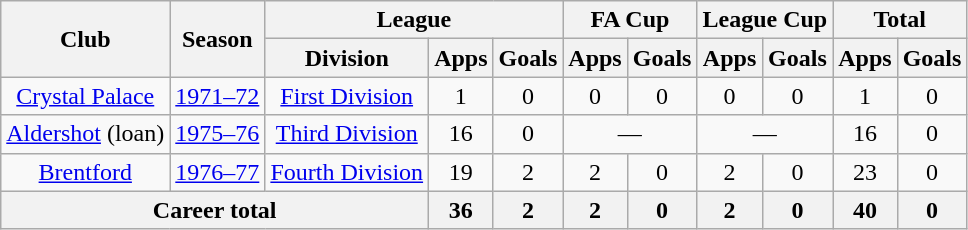<table class="wikitable" style="text-align: center;">
<tr>
<th rowspan="2">Club</th>
<th rowspan="2">Season</th>
<th colspan="3">League</th>
<th colspan="2">FA Cup</th>
<th colspan="2">League Cup</th>
<th colspan="2">Total</th>
</tr>
<tr>
<th>Division</th>
<th>Apps</th>
<th>Goals</th>
<th>Apps</th>
<th>Goals</th>
<th>Apps</th>
<th>Goals</th>
<th>Apps</th>
<th>Goals</th>
</tr>
<tr>
<td><a href='#'>Crystal Palace</a></td>
<td><a href='#'>1971–72</a></td>
<td><a href='#'>First Division</a></td>
<td>1</td>
<td>0</td>
<td>0</td>
<td>0</td>
<td>0</td>
<td>0</td>
<td>1</td>
<td>0</td>
</tr>
<tr>
<td><a href='#'>Aldershot</a> (loan)</td>
<td><a href='#'>1975–76</a></td>
<td><a href='#'>Third Division</a></td>
<td>16</td>
<td>0</td>
<td colspan="2">—</td>
<td colspan="2">—</td>
<td>16</td>
<td>0</td>
</tr>
<tr>
<td><a href='#'>Brentford</a></td>
<td><a href='#'>1976–77</a></td>
<td><a href='#'>Fourth Division</a></td>
<td>19</td>
<td>2</td>
<td>2</td>
<td>0</td>
<td>2</td>
<td>0</td>
<td>23</td>
<td>0</td>
</tr>
<tr>
<th colspan="3">Career total</th>
<th>36</th>
<th>2</th>
<th>2</th>
<th>0</th>
<th>2</th>
<th>0</th>
<th>40</th>
<th>0</th>
</tr>
</table>
